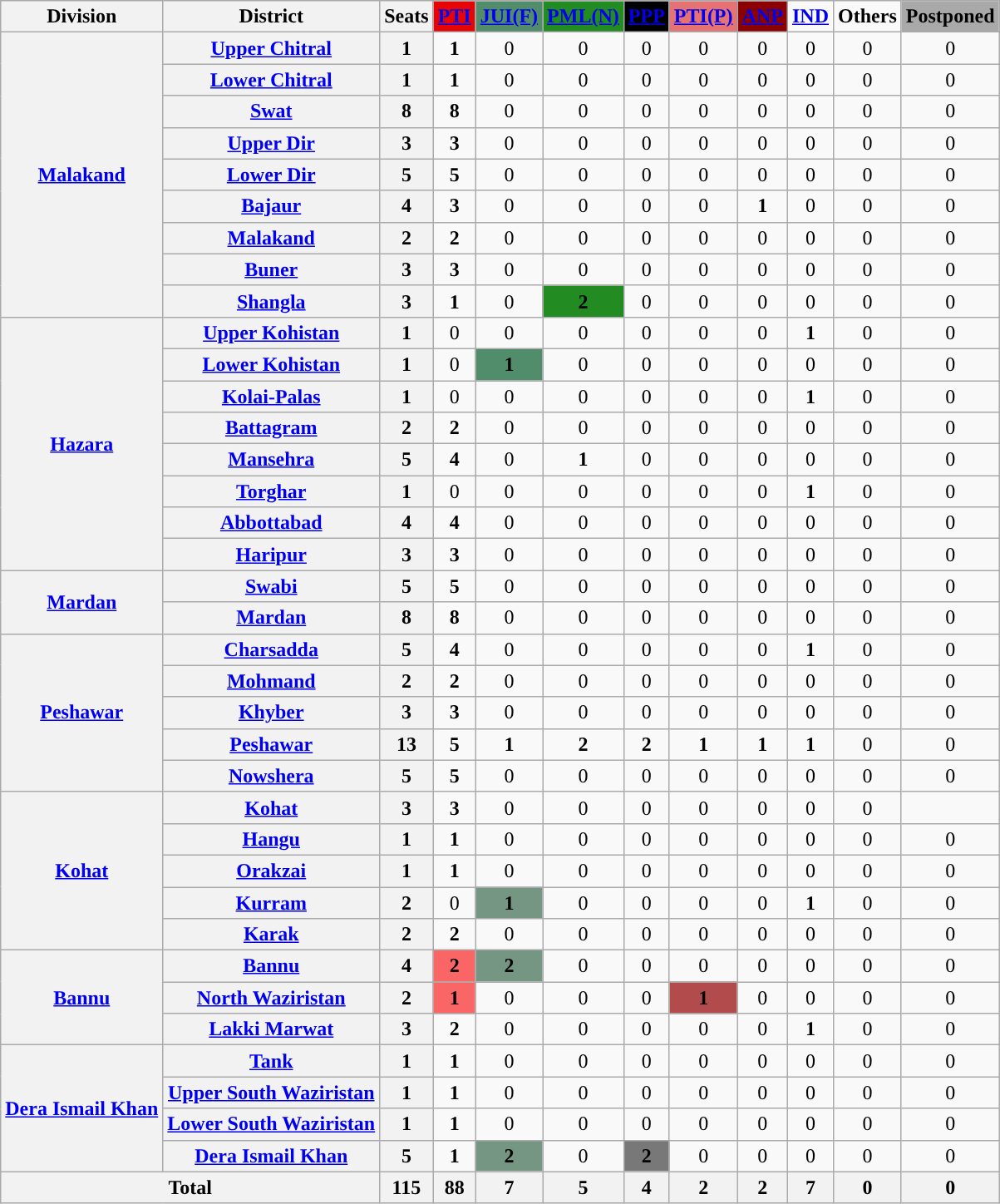<table class="wikitable sortable" style="text-align:center;">
<tr>
<th>Division</th>
<th>District</th>
<th>Seats</th>
<td style="background:#E70404;"><a href='#'><span><strong>PTI</strong></span></a></td>
<td style="background:#528d6b;"><a href='#'><span><strong>JUI(F)</strong></span></a></td>
<td style="background:#228b22;"><a href='#'><span><strong>PML(N)</strong></span></a></td>
<td style="background:#000000;"><a href='#'><span><strong>PPP</strong></span></a></td>
<td style="background:#e57373;"><a href='#'><span><strong>PTI(P)</strong></span></a></td>
<td style="background:#8b0000;"><a href='#'><span><strong>ANP</strong></span></a></td>
<td><a href='#'><span><strong>IND</strong></span></a></td>
<td><span><strong>Others</strong></span></td>
<td bgcolor="#a9a9a9"><span><strong>Postponed</strong></span></td>
</tr>
<tr>
<th rowspan="9"><a href='#'>Malakand</a></th>
<th><a href='#'>Upper Chitral</a></th>
<th>1</th>
<td><span><strong>1</strong></span></td>
<td>0</td>
<td>0</td>
<td>0</td>
<td>0</td>
<td>0</td>
<td>0</td>
<td>0</td>
<td>0</td>
</tr>
<tr>
<th><a href='#'>Lower Chitral</a></th>
<th>1</th>
<td><span><strong>1</strong></span></td>
<td>0</td>
<td>0</td>
<td>0</td>
<td>0</td>
<td>0</td>
<td>0</td>
<td>0</td>
<td>0</td>
</tr>
<tr>
<th><a href='#'>Swat</a></th>
<th>8</th>
<td><span><strong>8</strong></span></td>
<td>0</td>
<td>0</td>
<td>0</td>
<td>0</td>
<td>0</td>
<td>0</td>
<td>0</td>
<td>0</td>
</tr>
<tr>
<th><a href='#'>Upper Dir</a></th>
<th>3</th>
<td><span><strong>3</strong></span></td>
<td>0</td>
<td>0</td>
<td>0</td>
<td>0</td>
<td>0</td>
<td>0</td>
<td>0</td>
<td>0</td>
</tr>
<tr>
<th><a href='#'>Lower Dir</a></th>
<th>5</th>
<td><span><strong>5</strong></span></td>
<td>0</td>
<td>0</td>
<td>0</td>
<td>0</td>
<td>0</td>
<td>0</td>
<td>0</td>
<td>0</td>
</tr>
<tr>
<th><a href='#'>Bajaur</a></th>
<th>4</th>
<td><span><strong>3</strong></span></td>
<td>0</td>
<td>0</td>
<td>0</td>
<td>0</td>
<td><strong>1</strong></td>
<td>0</td>
<td>0</td>
<td>0</td>
</tr>
<tr>
<th><a href='#'>Malakand</a></th>
<th>2</th>
<td><span><strong>2</strong></span></td>
<td>0</td>
<td>0</td>
<td>0</td>
<td>0</td>
<td>0</td>
<td>0</td>
<td>0</td>
<td>0</td>
</tr>
<tr>
<th><a href='#'>Buner</a></th>
<th>3</th>
<td><span><strong>3</strong></span></td>
<td>0</td>
<td>0</td>
<td>0</td>
<td>0</td>
<td>0</td>
<td>0</td>
<td>0</td>
<td>0</td>
</tr>
<tr>
<th><a href='#'>Shangla</a></th>
<th>3</th>
<td><strong>1</strong></td>
<td>0</td>
<td bgcolor="#228b22"><span><strong>2</strong></span></td>
<td>0</td>
<td>0</td>
<td>0</td>
<td>0</td>
<td>0</td>
<td>0</td>
</tr>
<tr>
<th rowspan="8"><a href='#'>Hazara</a></th>
<th><a href='#'>Upper Kohistan</a></th>
<th>1</th>
<td>0</td>
<td>0</td>
<td>0</td>
<td>0</td>
<td>0</td>
<td>0</td>
<td><span><strong>1</strong></span></td>
<td>0</td>
<td>0</td>
</tr>
<tr>
<th><a href='#'>Lower Kohistan</a></th>
<th>1</th>
<td>0</td>
<td bgcolor="#528d6b"><span><strong>1</strong></span></td>
<td>0</td>
<td>0</td>
<td>0</td>
<td>0</td>
<td>0</td>
<td>0</td>
<td>0</td>
</tr>
<tr>
<th><a href='#'>Kolai-Palas</a></th>
<th>1</th>
<td>0</td>
<td>0</td>
<td>0</td>
<td>0</td>
<td>0</td>
<td>0</td>
<td><span><strong>1</strong></span></td>
<td>0</td>
<td>0</td>
</tr>
<tr>
<th><a href='#'>Battagram</a></th>
<th>2</th>
<td><span><strong>2</strong></span></td>
<td>0</td>
<td>0</td>
<td>0</td>
<td>0</td>
<td>0</td>
<td>0</td>
<td>0</td>
<td>0</td>
</tr>
<tr>
<th><a href='#'>Mansehra</a></th>
<th>5</th>
<td><span><strong>4</strong></span></td>
<td>0</td>
<td><strong>1</strong></td>
<td>0</td>
<td>0</td>
<td>0</td>
<td>0</td>
<td>0</td>
<td>0</td>
</tr>
<tr>
<th><a href='#'>Torghar</a></th>
<th>1</th>
<td>0</td>
<td>0</td>
<td>0</td>
<td>0</td>
<td>0</td>
<td>0</td>
<td><span><strong>1</strong></span></td>
<td>0</td>
<td>0</td>
</tr>
<tr>
<th><a href='#'>Abbottabad</a></th>
<th>4</th>
<td><span><strong>4</strong></span></td>
<td>0</td>
<td>0</td>
<td>0</td>
<td>0</td>
<td>0</td>
<td>0</td>
<td>0</td>
<td>0</td>
</tr>
<tr>
<th><a href='#'>Haripur</a></th>
<th>3</th>
<td><span><strong>3</strong></span></td>
<td>0</td>
<td>0</td>
<td>0</td>
<td>0</td>
<td>0</td>
<td>0</td>
<td>0</td>
<td>0</td>
</tr>
<tr>
<th rowspan="2"><a href='#'>Mardan</a></th>
<th><a href='#'>Swabi</a></th>
<th>5</th>
<td><span><strong>5</strong></span></td>
<td>0</td>
<td>0</td>
<td>0</td>
<td>0</td>
<td>0</td>
<td>0</td>
<td>0</td>
<td>0</td>
</tr>
<tr>
<th><a href='#'>Mardan</a></th>
<th>8</th>
<td><span><strong>8</strong></span></td>
<td>0</td>
<td>0</td>
<td>0</td>
<td>0</td>
<td>0</td>
<td>0</td>
<td>0</td>
<td>0</td>
</tr>
<tr>
<th rowspan="5"><a href='#'>Peshawar</a></th>
<th><a href='#'>Charsadda</a></th>
<th>5</th>
<td><span><strong>4</strong></span></td>
<td>0</td>
<td>0</td>
<td>0</td>
<td>0</td>
<td>0</td>
<td><span><strong>1</strong></span></td>
<td>0</td>
<td>0</td>
</tr>
<tr>
<th><a href='#'>Mohmand</a></th>
<th>2</th>
<td><span><strong>2</strong></span></td>
<td>0</td>
<td>0</td>
<td>0</td>
<td>0</td>
<td>0</td>
<td>0</td>
<td>0</td>
<td>0</td>
</tr>
<tr>
<th><a href='#'>Khyber</a></th>
<th>3</th>
<td><span><strong>3</strong></span></td>
<td>0</td>
<td>0</td>
<td>0</td>
<td>0</td>
<td>0</td>
<td>0</td>
<td>0</td>
<td>0</td>
</tr>
<tr>
<th><a href='#'>Peshawar</a></th>
<th>13</th>
<td><span><strong>5</strong></span></td>
<td><strong>1</strong></td>
<td><strong>2</strong></td>
<td><strong>2</strong></td>
<td><strong>1</strong></td>
<td><strong>1</strong></td>
<td><strong>1</strong></td>
<td>0</td>
<td>0</td>
</tr>
<tr>
<th><a href='#'>Nowshera</a></th>
<th>5</th>
<td><span><strong>5</strong></span></td>
<td>0</td>
<td>0</td>
<td>0</td>
<td>0</td>
<td>0</td>
<td>0</td>
<td>0</td>
<td>0</td>
</tr>
<tr>
<th rowspan="5"><a href='#'>Kohat</a></th>
<th><a href='#'>Kohat</a></th>
<th>3</th>
<td><span><strong>3</strong></span></td>
<td>0</td>
<td>0</td>
<td>0</td>
<td>0</td>
<td>0</td>
<td>0</td>
<td>0</td>
<td></td>
</tr>
<tr>
<th><a href='#'>Hangu</a></th>
<th>1</th>
<td><span><strong>1</strong></span></td>
<td>0</td>
<td>0</td>
<td>0</td>
<td>0</td>
<td>0</td>
<td>0</td>
<td>0</td>
<td>0</td>
</tr>
<tr>
<th><a href='#'>Orakzai</a></th>
<th>1</th>
<td><span><strong>1</strong></span></td>
<td>0</td>
<td>0</td>
<td>0</td>
<td>0</td>
<td>0</td>
<td>0</td>
<td>0</td>
<td>0</td>
</tr>
<tr>
<th><a href='#'>Kurram</a></th>
<th>2</th>
<td>0</td>
<td bgcolor="#749683"><span><strong>1</strong></span></td>
<td>0</td>
<td>0</td>
<td>0</td>
<td>0</td>
<td><strong>1</strong></td>
<td>0</td>
<td>0</td>
</tr>
<tr>
<th><a href='#'>Karak</a></th>
<th>2</th>
<td><span><strong>2</strong></span></td>
<td>0</td>
<td>0</td>
<td>0</td>
<td>0</td>
<td>0</td>
<td>0</td>
<td>0</td>
<td>0</td>
</tr>
<tr>
<th rowspan="3"><a href='#'>Bannu</a></th>
<th><a href='#'>Bannu</a></th>
<th>4</th>
<td bgcolor="#fa6666"><span><strong>2</strong></span></td>
<td bgcolor="#749683"><span><strong>2</strong></span></td>
<td>0</td>
<td>0</td>
<td>0</td>
<td>0</td>
<td>0</td>
<td>0</td>
<td>0</td>
</tr>
<tr>
<th><a href='#'>North Waziristan</a></th>
<th>2</th>
<td bgcolor="#fa6666"><span><strong>1</strong></span></td>
<td>0</td>
<td>0</td>
<td>0</td>
<td bgcolor="#b24b4b"><span><strong>1</strong></span></td>
<td>0</td>
<td>0</td>
<td>0</td>
<td>0</td>
</tr>
<tr>
<th><a href='#'>Lakki Marwat</a></th>
<th>3</th>
<td><span><strong>2</strong></span></td>
<td>0</td>
<td>0</td>
<td>0</td>
<td>0</td>
<td>0</td>
<td><strong>1</strong></td>
<td>0</td>
<td>0</td>
</tr>
<tr>
<th rowspan="4"><a href='#'>Dera Ismail Khan</a></th>
<th><a href='#'>Tank</a></th>
<th>1</th>
<td><span><strong>1</strong></span></td>
<td>0</td>
<td>0</td>
<td>0</td>
<td>0</td>
<td>0</td>
<td>0</td>
<td>0</td>
<td>0</td>
</tr>
<tr>
<th><a href='#'>Upper South Waziristan</a></th>
<th>1</th>
<td><span><strong>1</strong></span></td>
<td>0</td>
<td>0</td>
<td>0</td>
<td>0</td>
<td>0</td>
<td>0</td>
<td>0</td>
<td>0</td>
</tr>
<tr>
<th><a href='#'>Lower South Waziristan</a></th>
<th>1</th>
<td><span><strong>1</strong></span></td>
<td>0</td>
<td>0</td>
<td>0</td>
<td>0</td>
<td>0</td>
<td>0</td>
<td>0</td>
<td>0</td>
</tr>
<tr>
<th><a href='#'>Dera Ismail Khan</a></th>
<th>5</th>
<td><strong>1</strong></td>
<td bgcolor="#749683"><span><strong>2</strong></span></td>
<td>0</td>
<td bgcolor="#787878"><span><strong>2</strong></span></td>
<td>0</td>
<td>0</td>
<td>0</td>
<td>0</td>
<td>0</td>
</tr>
<tr>
<th colspan="2">Total</th>
<th>115</th>
<th>88</th>
<th>7</th>
<th>5</th>
<th>4</th>
<th>2</th>
<th>2</th>
<th>7</th>
<th>0</th>
<th>0</th>
</tr>
</table>
